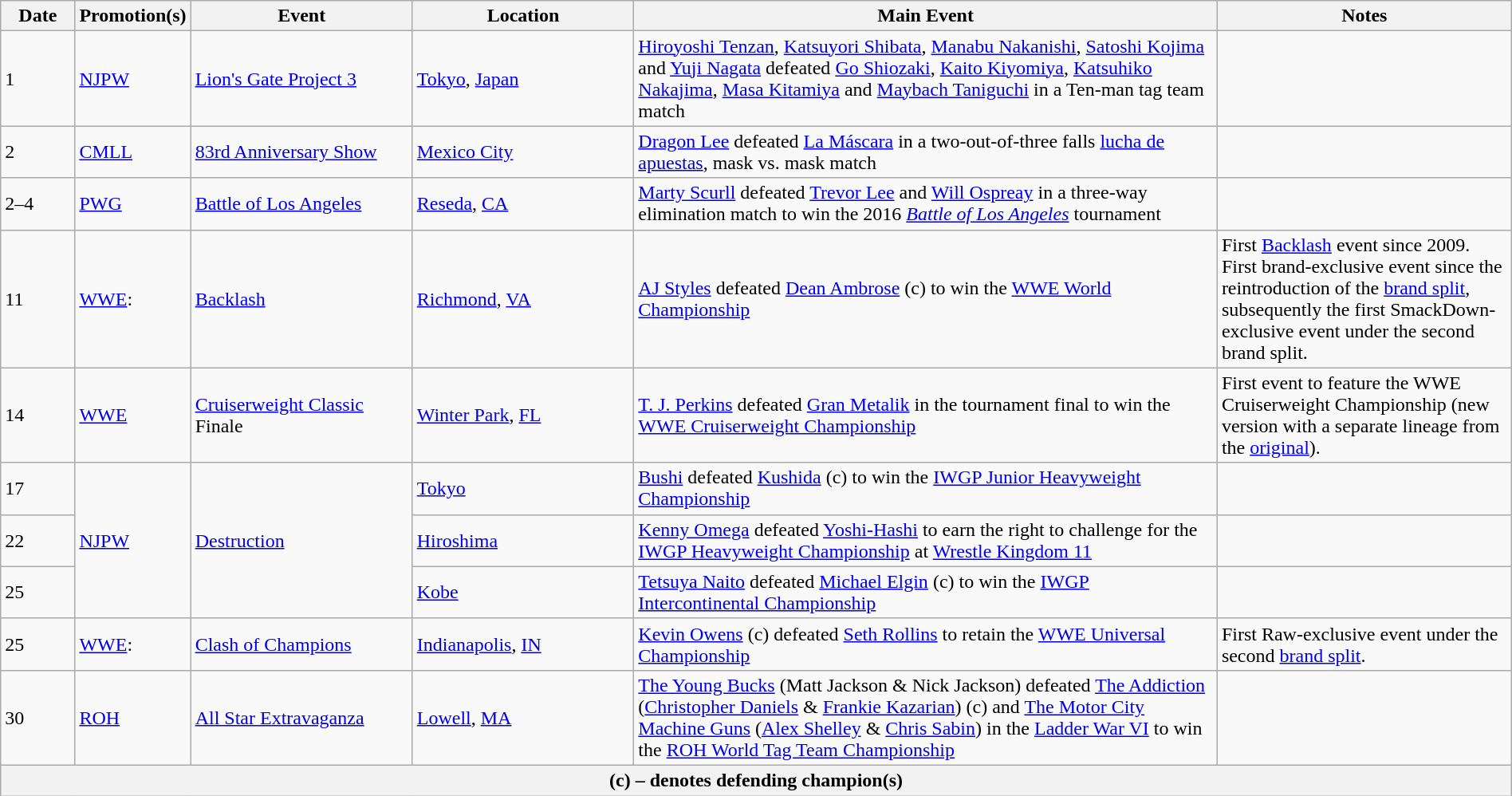<table class="wikitable" style="width:100%;">
<tr>
<th width=5%>Date</th>
<th width=5%>Promotion(s)</th>
<th width=15%>Event</th>
<th width=15%>Location</th>
<th width=40%>Main Event</th>
<th width=20%>Notes</th>
</tr>
<tr>
<td>1</td>
<td><a href='#'>NJPW</a></td>
<td><a href='#'>Lion's Gate Project 3</a></td>
<td><a href='#'>Tokyo</a>, <a href='#'>Japan</a></td>
<td><a href='#'>Hiroyoshi Tenzan</a>, <a href='#'>Katsuyori Shibata</a>, <a href='#'>Manabu Nakanishi</a>, <a href='#'>Satoshi Kojima</a> and <a href='#'>Yuji Nagata</a> defeated <a href='#'>Go Shiozaki</a>, <a href='#'>Kaito Kiyomiya</a>, <a href='#'>Katsuhiko Nakajima</a>, <a href='#'>Masa Kitamiya</a> and <a href='#'>Maybach Taniguchi</a> in a Ten-man tag team match</td>
<td></td>
</tr>
<tr>
<td>2</td>
<td><a href='#'>CMLL</a></td>
<td><a href='#'>83rd Anniversary Show</a></td>
<td><a href='#'>Mexico City</a></td>
<td><a href='#'>Dragon Lee</a> defeated <a href='#'>La Máscara</a> in a two-out-of-three falls <a href='#'>lucha de apuestas</a>, mask vs. mask match</td>
<td></td>
</tr>
<tr>
<td>2–4</td>
<td><a href='#'>PWG</a></td>
<td><a href='#'>Battle of Los Angeles</a></td>
<td><a href='#'>Reseda</a>, <a href='#'>CA</a></td>
<td><a href='#'>Marty Scurll</a> defeated <a href='#'>Trevor Lee</a> and <a href='#'>Will Ospreay</a> in a three-way elimination match to win the 2016 <em><a href='#'>Battle of Los Angeles</a></em> tournament</td>
<td></td>
</tr>
<tr>
<td>11</td>
<td><a href='#'>WWE</a>:<br></td>
<td><a href='#'>Backlash</a></td>
<td><a href='#'>Richmond</a>, <a href='#'>VA</a></td>
<td><a href='#'>AJ Styles</a> defeated <a href='#'>Dean Ambrose</a> (c) to win the <a href='#'>WWE World Championship</a></td>
<td>First <a href='#'>Backlash</a> event since 2009. First brand-exclusive event since the reintroduction of the <a href='#'>brand split</a>, subsequently the first SmackDown-exclusive event under the second brand split.</td>
</tr>
<tr>
<td>14</td>
<td><a href='#'>WWE</a></td>
<td><a href='#'>Cruiserweight Classic</a> Finale</td>
<td><a href='#'>Winter Park</a>, <a href='#'>FL</a></td>
<td><a href='#'>T. J. Perkins</a> defeated <a href='#'>Gran Metalik</a> in the tournament final to win the <a href='#'>WWE Cruiserweight Championship</a></td>
<td>First event to feature the WWE Cruiserweight Championship (new version with a separate lineage from the <a href='#'>original</a>).</td>
</tr>
<tr>
<td>17</td>
<td rowspan=3><a href='#'>NJPW</a></td>
<td rowspan=3><a href='#'>Destruction</a></td>
<td><a href='#'>Tokyo</a></td>
<td><a href='#'>Bushi</a> defeated <a href='#'>Kushida</a> (c) to win the <a href='#'>IWGP Junior Heavyweight Championship</a></td>
<td></td>
</tr>
<tr>
<td>22</td>
<td><a href='#'>Hiroshima</a></td>
<td><a href='#'>Kenny Omega</a> defeated <a href='#'>Yoshi-Hashi</a> to earn the right to challenge for the <a href='#'>IWGP Heavyweight Championship</a> at <a href='#'>Wrestle Kingdom 11</a></td>
<td></td>
</tr>
<tr>
<td>25</td>
<td><a href='#'>Kobe</a></td>
<td><a href='#'>Tetsuya Naito</a> defeated <a href='#'>Michael Elgin</a> (c) to win the <a href='#'>IWGP Intercontinental Championship</a></td>
<td></td>
</tr>
<tr>
<td>25</td>
<td><a href='#'>WWE</a>:<br></td>
<td><a href='#'>Clash of Champions</a></td>
<td><a href='#'>Indianapolis</a>, <a href='#'>IN</a></td>
<td><a href='#'>Kevin Owens</a> (c) defeated <a href='#'>Seth Rollins</a> to retain the <a href='#'>WWE Universal Championship</a></td>
<td>First Raw-exclusive event under the second <a href='#'>brand split</a>.</td>
</tr>
<tr>
<td>30</td>
<td><a href='#'>ROH</a></td>
<td><a href='#'>All Star Extravaganza</a></td>
<td><a href='#'>Lowell</a>, <a href='#'>MA</a></td>
<td><a href='#'>The Young Bucks</a> (Matt Jackson & Nick Jackson) defeated <a href='#'>The Addiction</a> (<a href='#'>Christopher Daniels</a> & <a href='#'>Frankie Kazarian</a>) (c) and <a href='#'>The Motor City Machine Guns</a> (<a href='#'>Alex Shelley</a> & <a href='#'>Chris Sabin</a>) in the <a href='#'>Ladder War VI</a> to win the <a href='#'>ROH World Tag Team Championship</a></td>
<td></td>
</tr>
<tr>
<th colspan="6">(c) – denotes defending champion(s)</th>
</tr>
</table>
